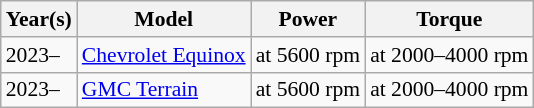<table class="wikitable" style="font-size: 90%">
<tr>
<th>Year(s)</th>
<th>Model</th>
<th>Power</th>
<th>Torque</th>
</tr>
<tr>
<td>2023–</td>
<td><a href='#'>Chevrolet Equinox</a></td>
<td> at 5600 rpm</td>
<td> at 2000–4000 rpm</td>
</tr>
<tr>
<td>2023–</td>
<td><a href='#'>GMC Terrain</a></td>
<td> at 5600 rpm</td>
<td> at 2000–4000 rpm</td>
</tr>
</table>
